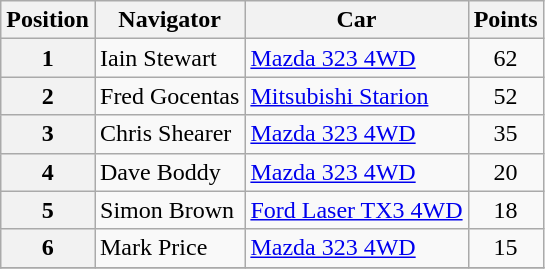<table class="wikitable" border="1">
<tr>
<th>Position</th>
<th>Navigator</th>
<th>Car</th>
<th>Points</th>
</tr>
<tr>
<th>1</th>
<td>Iain Stewart</td>
<td><a href='#'>Mazda 323 4WD</a></td>
<td align="center">62</td>
</tr>
<tr>
<th>2</th>
<td>Fred Gocentas</td>
<td><a href='#'>Mitsubishi Starion</a></td>
<td align="center">52</td>
</tr>
<tr>
<th>3</th>
<td>Chris Shearer</td>
<td><a href='#'>Mazda 323 4WD</a></td>
<td align="center">35</td>
</tr>
<tr>
<th>4</th>
<td>Dave Boddy</td>
<td><a href='#'>Mazda 323 4WD</a></td>
<td align="center">20</td>
</tr>
<tr>
<th>5</th>
<td>Simon Brown</td>
<td><a href='#'>Ford Laser TX3 4WD</a></td>
<td align="center">18</td>
</tr>
<tr>
<th>6</th>
<td>Mark Price</td>
<td><a href='#'>Mazda 323 4WD</a></td>
<td align="center">15</td>
</tr>
<tr>
</tr>
</table>
